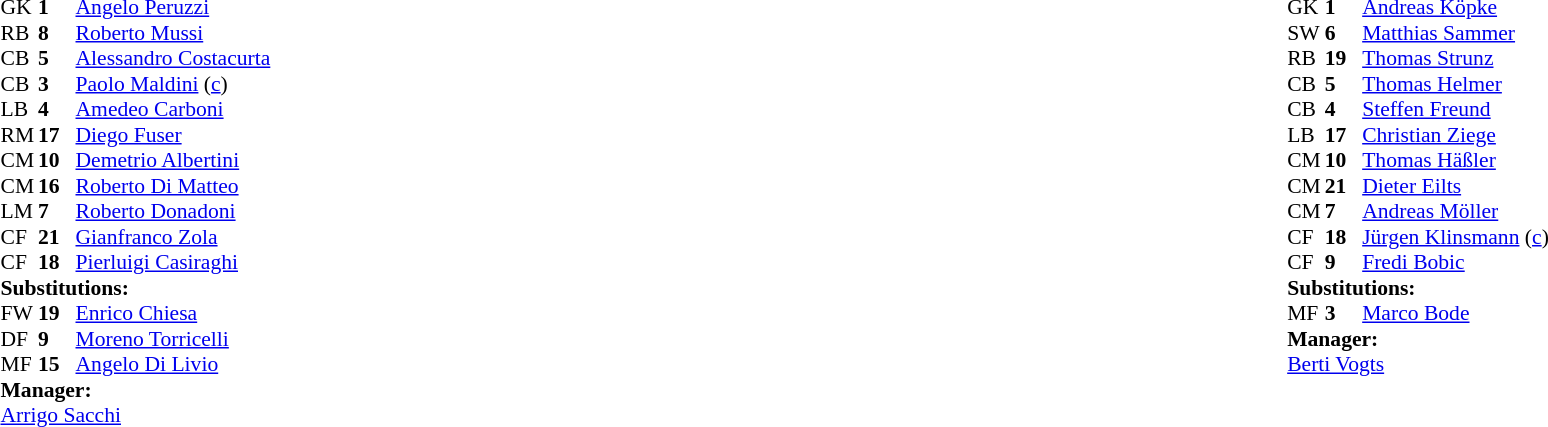<table style="width:100%;">
<tr>
<td style="vertical-align:top;width:40%"><br><table style="font-size:90%" cellspacing="0" cellpadding="0">
<tr>
<th width="25"></th>
<th width="25"></th>
</tr>
<tr>
<td>GK</td>
<td><strong>1</strong></td>
<td><a href='#'>Angelo Peruzzi</a></td>
</tr>
<tr>
<td>RB</td>
<td><strong>8</strong></td>
<td><a href='#'>Roberto Mussi</a></td>
</tr>
<tr>
<td>CB</td>
<td><strong>5</strong></td>
<td><a href='#'>Alessandro Costacurta</a></td>
</tr>
<tr>
<td>CB</td>
<td><strong>3</strong></td>
<td><a href='#'>Paolo Maldini</a> (<a href='#'>c</a>)</td>
</tr>
<tr>
<td>LB</td>
<td><strong>4</strong></td>
<td><a href='#'>Amedeo Carboni</a></td>
<td></td>
<td></td>
</tr>
<tr>
<td>RM</td>
<td><strong>17</strong></td>
<td><a href='#'>Diego Fuser</a></td>
<td></td>
<td></td>
</tr>
<tr>
<td>CM</td>
<td><strong>10</strong></td>
<td><a href='#'>Demetrio Albertini</a></td>
</tr>
<tr>
<td>CM</td>
<td><strong>16</strong></td>
<td><a href='#'>Roberto Di Matteo</a></td>
<td></td>
<td></td>
</tr>
<tr>
<td>LM</td>
<td><strong>7</strong></td>
<td><a href='#'>Roberto Donadoni</a></td>
</tr>
<tr>
<td>CF</td>
<td><strong>21</strong></td>
<td><a href='#'>Gianfranco Zola</a></td>
</tr>
<tr>
<td>CF</td>
<td><strong>18</strong></td>
<td><a href='#'>Pierluigi Casiraghi</a></td>
<td></td>
</tr>
<tr>
<td colspan=3><strong>Substitutions:</strong></td>
</tr>
<tr>
<td>FW</td>
<td><strong>19</strong></td>
<td><a href='#'>Enrico Chiesa</a></td>
<td></td>
<td></td>
</tr>
<tr>
<td>DF</td>
<td><strong>9</strong></td>
<td><a href='#'>Moreno Torricelli</a></td>
<td></td>
<td></td>
</tr>
<tr>
<td>MF</td>
<td><strong>15</strong></td>
<td><a href='#'>Angelo Di Livio</a></td>
<td></td>
<td></td>
</tr>
<tr>
<td colspan=3><strong>Manager:</strong></td>
</tr>
<tr>
<td colspan=3><a href='#'>Arrigo Sacchi</a></td>
</tr>
</table>
</td>
<td valign="top"></td>
<td style="vertical-align:top; width:50%;"><br><table style="font-size:90%;margin:auto" cellspacing="0" cellpadding="0">
<tr>
<th width=25></th>
<th width=25></th>
</tr>
<tr>
<td>GK</td>
<td><strong>1</strong></td>
<td><a href='#'>Andreas Köpke</a></td>
</tr>
<tr>
<td>SW</td>
<td><strong>6</strong></td>
<td><a href='#'>Matthias Sammer</a></td>
</tr>
<tr>
<td>RB</td>
<td><strong>19</strong></td>
<td><a href='#'>Thomas Strunz</a></td>
<td></td>
</tr>
<tr>
<td>CB</td>
<td><strong>5</strong></td>
<td><a href='#'>Thomas Helmer</a></td>
</tr>
<tr>
<td>CB</td>
<td><strong>4</strong></td>
<td><a href='#'>Steffen Freund</a></td>
</tr>
<tr>
<td>LB</td>
<td><strong>17</strong></td>
<td><a href='#'>Christian Ziege</a></td>
</tr>
<tr>
<td>CM</td>
<td><strong>10</strong></td>
<td><a href='#'>Thomas Häßler</a></td>
</tr>
<tr>
<td>CM</td>
<td><strong>21</strong></td>
<td><a href='#'>Dieter Eilts</a></td>
</tr>
<tr>
<td>CM</td>
<td><strong>7</strong></td>
<td><a href='#'>Andreas Möller</a></td>
<td></td>
<td></td>
</tr>
<tr>
<td>CF</td>
<td><strong>18</strong></td>
<td><a href='#'>Jürgen Klinsmann</a> (<a href='#'>c</a>)</td>
</tr>
<tr>
<td>CF</td>
<td><strong>9</strong></td>
<td><a href='#'>Fredi Bobic</a></td>
</tr>
<tr>
<td colspan=3><strong>Substitutions:</strong></td>
</tr>
<tr>
<td>MF</td>
<td><strong>3</strong></td>
<td><a href='#'>Marco Bode</a></td>
<td></td>
<td></td>
</tr>
<tr>
<td colspan=3><strong>Manager:</strong></td>
</tr>
<tr>
<td colspan=3><a href='#'>Berti Vogts</a></td>
</tr>
</table>
</td>
</tr>
</table>
